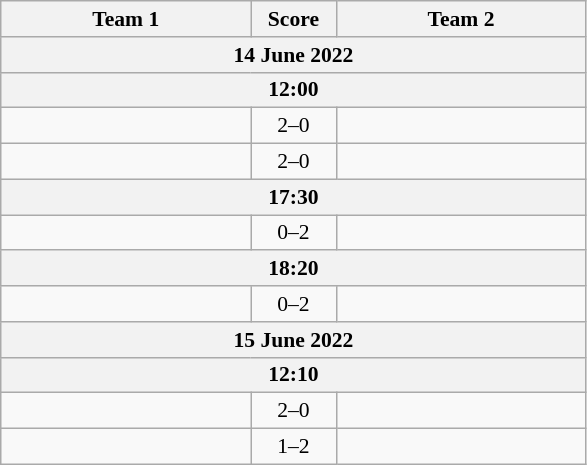<table class="wikitable" style="text-align: center; font-size:90% ">
<tr>
<th align="right" width="160">Team 1</th>
<th width="50">Score</th>
<th align="left" width="160">Team 2</th>
</tr>
<tr>
<th colspan=3>14 June 2022</th>
</tr>
<tr>
<th colspan=3>12:00</th>
</tr>
<tr>
<td align=right></td>
<td align=center>2–0</td>
<td align=left></td>
</tr>
<tr>
<td align=right></td>
<td align=center>2–0</td>
<td align=left></td>
</tr>
<tr>
<th colspan=3>17:30</th>
</tr>
<tr>
<td align=right></td>
<td align=center>0–2</td>
<td align=left></td>
</tr>
<tr>
<th colspan=3>18:20</th>
</tr>
<tr>
<td align=right></td>
<td align=center>0–2</td>
<td align=left></td>
</tr>
<tr>
<th colspan=3>15 June 2022</th>
</tr>
<tr>
<th colspan=3>12:10</th>
</tr>
<tr>
<td align=right></td>
<td align=center>2–0</td>
<td align=left></td>
</tr>
<tr>
<td align=right></td>
<td align=center>1–2</td>
<td align=left></td>
</tr>
</table>
